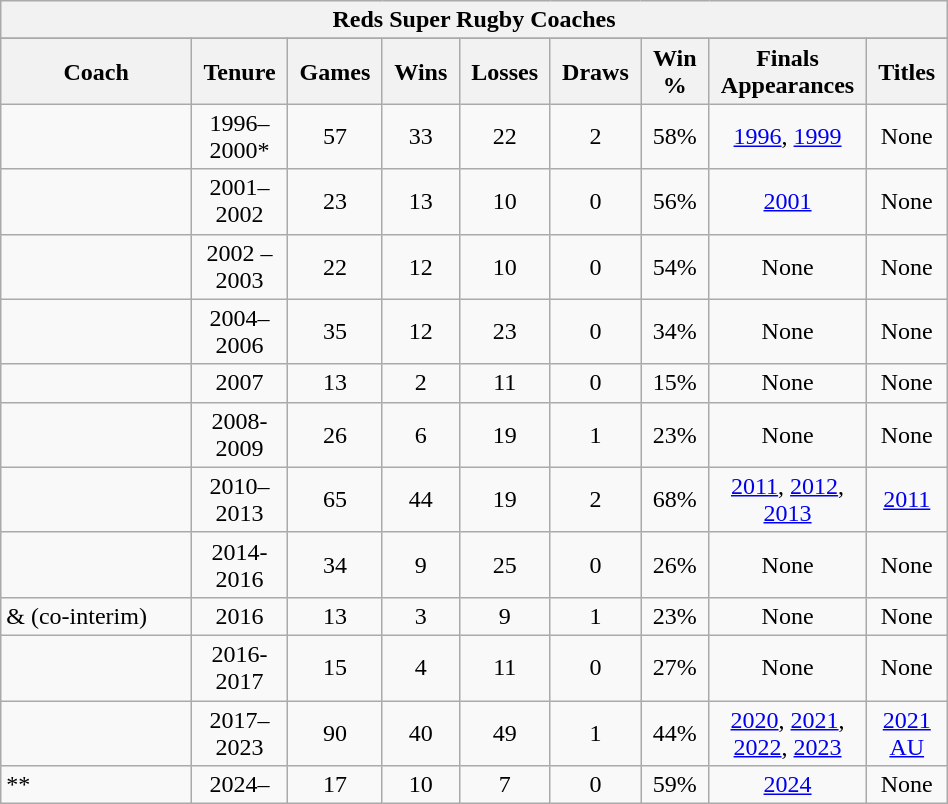<table class="wikitable collapsible sortable" style="text-align:left; font-size:100%; width:50%;">
<tr>
<th colspan="100%">Reds Super Rugby Coaches</th>
</tr>
<tr>
</tr>
<tr border=1 cellpadding=5 cellspacing=0 width=50%>
<th style="width:15%;">Coach</th>
<th style="width:4%;">Tenure</th>
<th style="width:4%;">Games</th>
<th style="width:4%;">Wins</th>
<th style="width:4%;">Losses</th>
<th style="width:4%;">Draws</th>
<th style="width:4%;">Win %</th>
<th style="width:4%;">Finals Appearances</th>
<th style="width:4%;">Titles<br></th>
</tr>
<tr align=center>
<td align=left> </td>
<td>1996–2000*</td>
<td>57</td>
<td>33</td>
<td>22</td>
<td>2</td>
<td>58%</td>
<td><a href='#'>1996</a>, <a href='#'>1999</a></td>
<td>None</td>
</tr>
<tr align=center>
<td align=left> </td>
<td>2001–2002</td>
<td>23</td>
<td>13</td>
<td>10</td>
<td>0</td>
<td>56%</td>
<td><a href='#'>2001</a></td>
<td>None</td>
</tr>
<tr align=center>
<td align=left> </td>
<td>2002 – 2003</td>
<td>22</td>
<td>12</td>
<td>10</td>
<td>0</td>
<td>54%</td>
<td>None</td>
<td>None</td>
</tr>
<tr align=center>
<td align=left> </td>
<td>2004–2006</td>
<td>35</td>
<td>12</td>
<td>23</td>
<td>0</td>
<td>34%</td>
<td>None</td>
<td>None</td>
</tr>
<tr align=center>
<td align=left> </td>
<td>2007</td>
<td>13</td>
<td>2</td>
<td>11</td>
<td>0</td>
<td>15%</td>
<td>None</td>
<td>None</td>
</tr>
<tr align=center>
<td align=left> </td>
<td>2008-2009</td>
<td>26</td>
<td>6</td>
<td>19</td>
<td>1</td>
<td>23%</td>
<td>None</td>
<td>None</td>
</tr>
<tr align=center>
<td align=left> </td>
<td>2010–2013</td>
<td>65</td>
<td>44</td>
<td>19</td>
<td>2</td>
<td>68%</td>
<td><a href='#'>2011</a>, <a href='#'>2012</a>, <a href='#'>2013</a></td>
<td><a href='#'>2011</a></td>
</tr>
<tr align=center>
<td align=left> </td>
<td>2014-2016</td>
<td>34</td>
<td>9</td>
<td>25</td>
<td>0</td>
<td>26%</td>
<td>None</td>
<td>None</td>
</tr>
<tr align=center>
<td align=left>  &   (co-interim)</td>
<td>2016</td>
<td>13</td>
<td>3</td>
<td>9</td>
<td>1</td>
<td>23%</td>
<td>None</td>
<td>None</td>
</tr>
<tr align=center>
<td align=left> </td>
<td>2016-2017</td>
<td>15</td>
<td>4</td>
<td>11</td>
<td>0</td>
<td>27%</td>
<td>None</td>
<td>None</td>
</tr>
<tr align=center>
<td align=left> </td>
<td>2017–2023</td>
<td>90</td>
<td>40</td>
<td>49</td>
<td>1</td>
<td>44%</td>
<td><a href='#'>2020</a>, <a href='#'>2021</a>, <a href='#'>2022</a>, <a href='#'>2023</a></td>
<td><a href='#'>2021 AU</a></td>
</tr>
<tr align=center>
<td align=left> **</td>
<td>2024–</td>
<td>17</td>
<td>10</td>
<td>7</td>
<td>0</td>
<td>59%</td>
<td><a href='#'>2024</a></td>
<td>None</td>
</tr>
</table>
